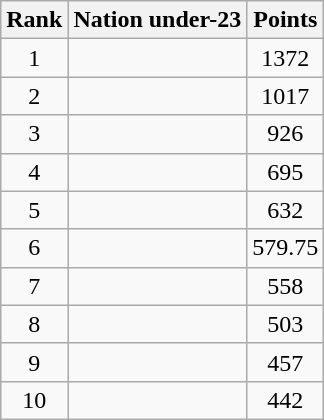<table class="wikitable sortable">
<tr>
<th>Rank</th>
<th>Nation under-23</th>
<th>Points</th>
</tr>
<tr>
<td align=center>1</td>
<td></td>
<td align=center>1372</td>
</tr>
<tr>
<td align=center>2</td>
<td></td>
<td align=center>1017</td>
</tr>
<tr>
<td align=center>3</td>
<td></td>
<td align=center>926</td>
</tr>
<tr>
<td align=center>4</td>
<td></td>
<td align=center>695</td>
</tr>
<tr>
<td align=center>5</td>
<td></td>
<td align=center>632</td>
</tr>
<tr>
<td align=center>6</td>
<td></td>
<td align=center>579.75</td>
</tr>
<tr>
<td align=center>7</td>
<td></td>
<td align=center>558</td>
</tr>
<tr>
<td align=center>8</td>
<td></td>
<td align=center>503</td>
</tr>
<tr>
<td align=center>9</td>
<td></td>
<td align=center>457</td>
</tr>
<tr>
<td align=center>10</td>
<td></td>
<td align=center>442</td>
</tr>
</table>
